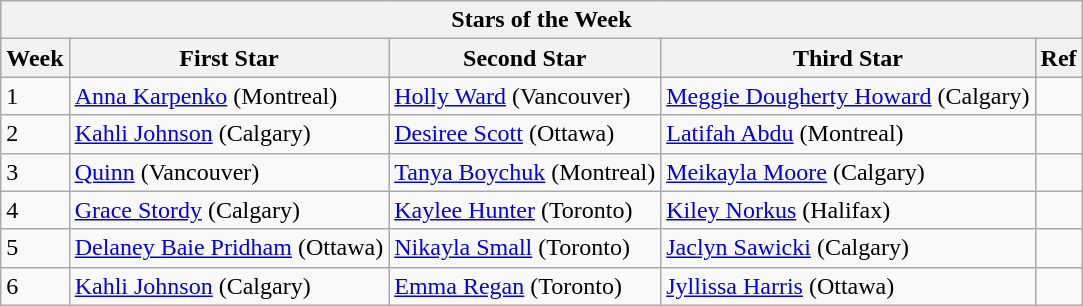<table class="wikitable mw-collapsible">
<tr>
<th colspan="7">Stars of the Week</th>
</tr>
<tr>
<th>Week</th>
<th>First Star</th>
<th>Second Star</th>
<th>Third Star</th>
<th>Ref</th>
</tr>
<tr>
<td>1</td>
<td> <a href='#'>Anna Karpenko</a> (Montreal)</td>
<td> <a href='#'>Holly Ward</a> (Vancouver)</td>
<td> <a href='#'>Meggie Dougherty Howard</a> (Calgary)</td>
<td></td>
</tr>
<tr>
<td>2</td>
<td> <a href='#'>Kahli Johnson</a> (Calgary)</td>
<td> <a href='#'>Desiree Scott</a> (Ottawa)</td>
<td> <a href='#'>Latifah Abdu</a> (Montreal)</td>
<td></td>
</tr>
<tr>
<td>3</td>
<td> <a href='#'>Quinn</a> (Vancouver)</td>
<td> <a href='#'>Tanya Boychuk</a> (Montreal)</td>
<td> <a href='#'>Meikayla Moore</a> (Calgary)</td>
<td></td>
</tr>
<tr>
<td>4</td>
<td> <a href='#'>Grace Stordy</a> (Calgary)</td>
<td> <a href='#'>Kaylee Hunter</a> (Toronto)</td>
<td> <a href='#'>Kiley Norkus</a> (Halifax)</td>
<td></td>
</tr>
<tr>
<td>5</td>
<td> <a href='#'>Delaney Baie Pridham</a> (Ottawa)</td>
<td> <a href='#'>Nikayla Small</a> (Toronto)</td>
<td> <a href='#'>Jaclyn Sawicki</a> (Calgary)</td>
<td></td>
</tr>
<tr>
<td>6</td>
<td> <a href='#'>Kahli Johnson</a> (Calgary)</td>
<td> <a href='#'>Emma Regan</a> (Toronto)</td>
<td> <a href='#'>Jyllissa Harris</a> (Ottawa)</td>
<td></td>
</tr>
</table>
